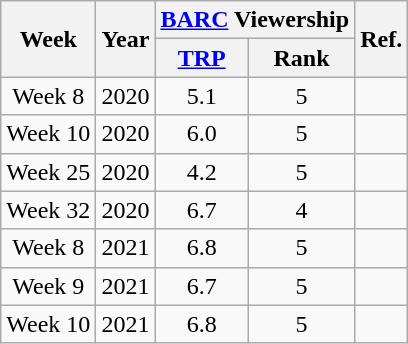<table class="wikitable" style="text-align:center">
<tr>
<th rowspan="2">Week</th>
<th rowspan="2">Year</th>
<th colspan="2"><a href='#'>BARC</a> Viewership</th>
<th rowspan="2">Ref.</th>
</tr>
<tr>
<th><a href='#'>TRP</a></th>
<th>Rank</th>
</tr>
<tr>
<td>Week 8</td>
<td>2020</td>
<td>5.1</td>
<td>5</td>
<td></td>
</tr>
<tr>
<td>Week 10</td>
<td>2020</td>
<td>6.0</td>
<td>5</td>
<td></td>
</tr>
<tr>
<td>Week 25</td>
<td>2020</td>
<td>4.2</td>
<td>5</td>
<td></td>
</tr>
<tr>
<td>Week 32</td>
<td>2020</td>
<td>6.7</td>
<td>4</td>
<td></td>
</tr>
<tr>
<td>Week 8</td>
<td>2021</td>
<td>6.8</td>
<td>5</td>
<td></td>
</tr>
<tr>
<td>Week 9</td>
<td>2021</td>
<td>6.7</td>
<td>5</td>
<td></td>
</tr>
<tr>
<td>Week 10</td>
<td>2021</td>
<td>6.8</td>
<td>5</td>
<td></td>
</tr>
</table>
